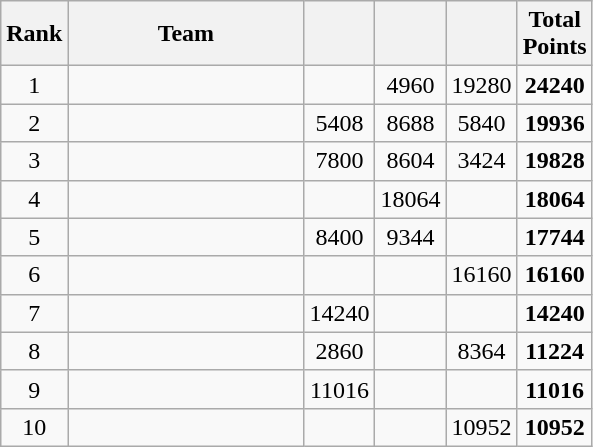<table class="wikitable sortable" style="text-align:center">
<tr>
<th width=20>Rank</th>
<th width=150>Team</th>
<th width=40></th>
<th width=40></th>
<th width=40></th>
<th width=40>Total<br>Points</th>
</tr>
<tr>
<td>1</td>
<td align=left></td>
<td></td>
<td>4960</td>
<td>19280</td>
<td><strong>24240</strong></td>
</tr>
<tr>
<td>2</td>
<td align=left></td>
<td>5408</td>
<td>8688</td>
<td>5840</td>
<td><strong>19936</strong></td>
</tr>
<tr>
<td>3</td>
<td align=left></td>
<td>7800</td>
<td>8604</td>
<td>3424</td>
<td><strong>19828</strong></td>
</tr>
<tr>
<td>4</td>
<td align=left></td>
<td></td>
<td>18064</td>
<td></td>
<td><strong>18064</strong></td>
</tr>
<tr>
<td>5</td>
<td align=left></td>
<td>8400</td>
<td>9344</td>
<td></td>
<td><strong>17744</strong></td>
</tr>
<tr>
<td>6</td>
<td align=left></td>
<td></td>
<td></td>
<td>16160</td>
<td><strong>16160</strong></td>
</tr>
<tr>
<td>7</td>
<td align=left></td>
<td>14240</td>
<td></td>
<td></td>
<td><strong>14240</strong></td>
</tr>
<tr>
<td>8</td>
<td align=left></td>
<td>2860</td>
<td></td>
<td>8364</td>
<td><strong>11224</strong></td>
</tr>
<tr>
<td>9</td>
<td align=left></td>
<td>11016</td>
<td></td>
<td></td>
<td><strong>11016</strong></td>
</tr>
<tr>
<td>10</td>
<td align=left></td>
<td></td>
<td></td>
<td>10952</td>
<td><strong>10952</strong></td>
</tr>
</table>
